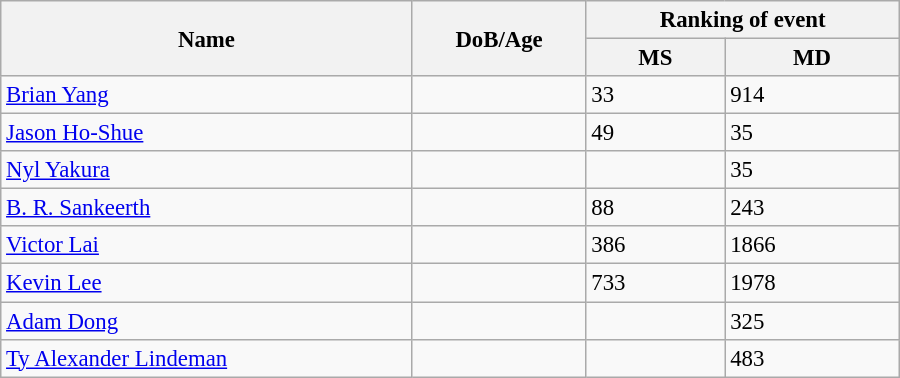<table class="wikitable"  style="width:600px; font-size:95%;">
<tr>
<th align="left" rowspan="2">Name</th>
<th align="left" rowspan="2">DoB/Age</th>
<th align="center" colspan="2">Ranking of event</th>
</tr>
<tr>
<th align="center">MS</th>
<th align="center">MD</th>
</tr>
<tr>
<td align="left"><a href='#'>Brian Yang</a></td>
<td align="left"></td>
<td>33</td>
<td>914</td>
</tr>
<tr>
<td align="left"><a href='#'>Jason Ho-Shue</a></td>
<td align="left"></td>
<td>49</td>
<td>35</td>
</tr>
<tr>
<td align="left"><a href='#'>Nyl Yakura</a></td>
<td align="left"></td>
<td></td>
<td>35</td>
</tr>
<tr>
<td align="left"><a href='#'>B. R. Sankeerth</a></td>
<td align="left"></td>
<td>88</td>
<td>243</td>
</tr>
<tr>
<td align="left"><a href='#'>Victor Lai</a></td>
<td align="left"></td>
<td>386</td>
<td>1866</td>
</tr>
<tr>
<td align="left"><a href='#'>Kevin Lee</a></td>
<td align="left"></td>
<td>733</td>
<td>1978</td>
</tr>
<tr>
<td align="left"><a href='#'>Adam Dong</a></td>
<td align="left"></td>
<td></td>
<td>325</td>
</tr>
<tr>
<td align="left"><a href='#'>Ty Alexander Lindeman</a></td>
<td align="left"></td>
<td></td>
<td>483</td>
</tr>
</table>
